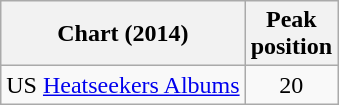<table class="wikitable sortable">
<tr>
<th>Chart (2014)</th>
<th>Peak<br>position</th>
</tr>
<tr>
<td>US <a href='#'>Heatseekers Albums</a></td>
<td align="center">20</td>
</tr>
</table>
